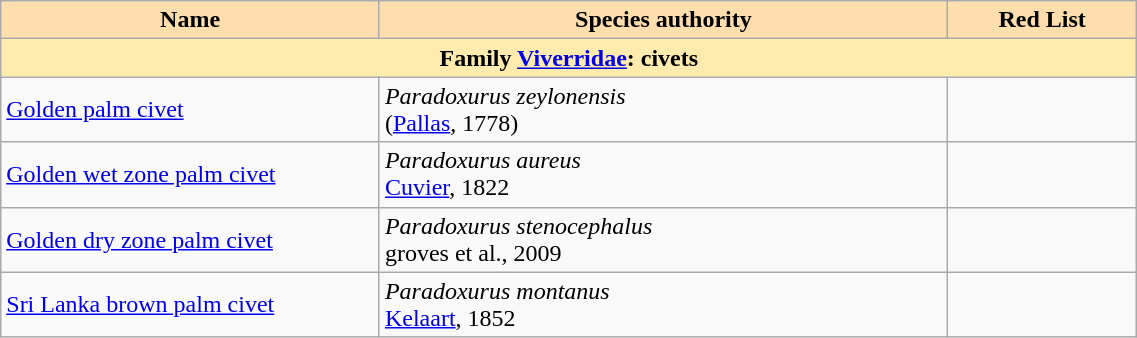<table width=60% class="sortable wikitable" text-align:center;">
<tr>
<th width="20%" style=background:navajowhite>Name</th>
<th width="30%" style=background:navajowhite>Species authority</th>
<th width="10%" style=background:navajowhite>Red List</th>
</tr>
<tr>
<td style="text-align:center;" bgcolor="#ffebad" colspan=3><strong>Family <a href='#'>Viverridae</a>: civets</strong></td>
</tr>
<tr>
<td><a href='#'>Golden palm civet</a></td>
<td><em>Paradoxurus zeylonensis</em><br>(<a href='#'>Pallas</a>, 1778)</td>
<td></td>
</tr>
<tr>
<td><a href='#'>Golden wet zone palm civet</a></td>
<td><em>Paradoxurus aureus</em><br><a href='#'>Cuvier</a>, 1822</td>
<td></td>
</tr>
<tr>
<td><a href='#'>Golden dry zone palm civet</a></td>
<td><em>Paradoxurus stenocephalus</em><br>groves et al., 2009</td>
<td></td>
</tr>
<tr>
<td><a href='#'>Sri Lanka brown palm civet</a></td>
<td><em>Paradoxurus montanus</em><br><a href='#'>Kelaart</a>, 1852</td>
<td></td>
</tr>
</table>
